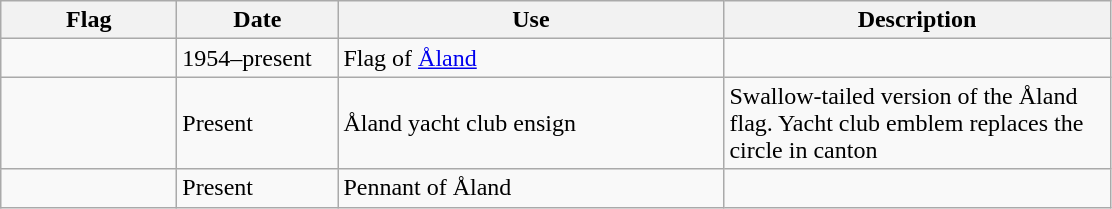<table class="wikitable">
<tr>
<th style="width:110px;">Flag</th>
<th style="width:100px;">Date</th>
<th style="width:250px;">Use</th>
<th style="width:250px;">Description</th>
</tr>
<tr>
<td></td>
<td>1954–present</td>
<td>Flag of <a href='#'>Åland</a></td>
<td></td>
</tr>
<tr>
<td></td>
<td>Present</td>
<td>Åland yacht club ensign</td>
<td>Swallow-tailed version of the Åland flag. Yacht club emblem replaces the circle in canton</td>
</tr>
<tr>
<td></td>
<td>Present</td>
<td>Pennant of Åland</td>
</tr>
</table>
